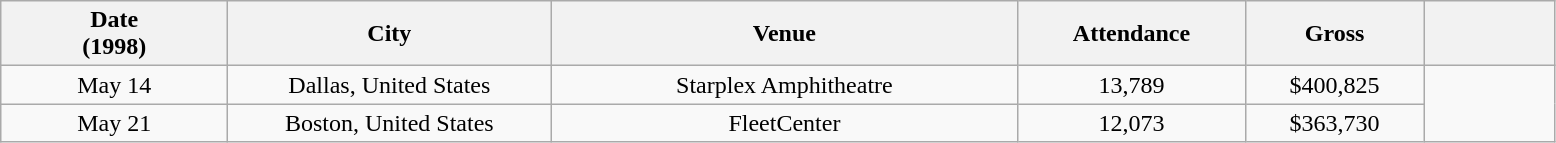<table class="wikitable sortable plainrowheaders" style="text-align:center;">
<tr>
<th scope="col" style="width:9em;">Date<br>(1998)</th>
<th scope="col" style="width:13em;">City</th>
<th scope="col" style="width:19em;">Venue</th>
<th scope="col" style="width:9em;">Attendance</th>
<th scope="col" style="width:7em;">Gross</th>
<th scope="col" style="width:5em;" class="unsortable"></th>
</tr>
<tr>
<td>May 14</td>
<td>Dallas, United States</td>
<td>Starplex Amphitheatre</td>
<td>13,789</td>
<td>$400,825</td>
<td rowspan="2"></td>
</tr>
<tr>
<td>May 21</td>
<td>Boston, United States</td>
<td>FleetCenter</td>
<td>12,073</td>
<td>$363,730</td>
</tr>
</table>
